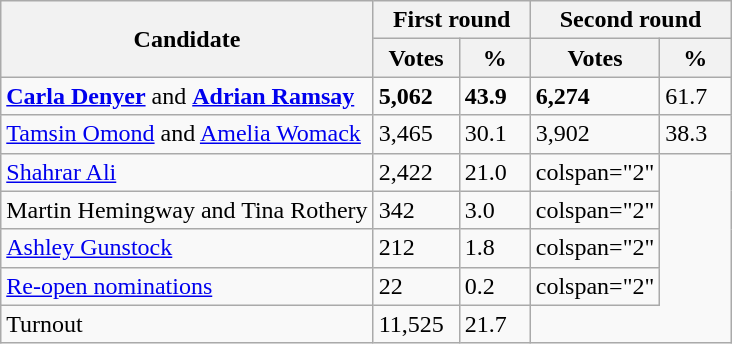<table class="wikitable" text-align:right"|>
<tr>
<th rowspan=2>Candidate</th>
<th colspan="2">First round</th>
<th colspan="2">Second round</th>
</tr>
<tr>
<th style="width: 50px">Votes</th>
<th style="width: 40px">%</th>
<th style="width: 50px">Votes</th>
<th style="width: 40px">%</th>
</tr>
<tr>
<td><strong><a href='#'>Carla Denyer</a></strong> and <strong><a href='#'>Adrian Ramsay</a></strong></td>
<td><strong>5,062</strong></td>
<td><strong>43.9</strong></td>
<td><strong>6,274</strong></td>
<td>61.7</td>
</tr>
<tr>
<td><a href='#'>Tamsin Omond</a> and <a href='#'>Amelia Womack</a></td>
<td>3,465</td>
<td>30.1</td>
<td>3,902</td>
<td>38.3</td>
</tr>
<tr>
<td><a href='#'>Shahrar Ali</a></td>
<td>2,422</td>
<td>21.0</td>
<td>colspan="2" </td>
</tr>
<tr>
<td>Martin Hemingway and Tina Rothery</td>
<td>342</td>
<td>3.0</td>
<td>colspan="2" </td>
</tr>
<tr>
<td><a href='#'>Ashley Gunstock</a></td>
<td>212</td>
<td>1.8</td>
<td>colspan="2" </td>
</tr>
<tr>
<td><a href='#'>Re-open nominations</a></td>
<td>22</td>
<td>0.2</td>
<td>colspan="2" </td>
</tr>
<tr>
<td>Turnout</td>
<td>11,525</td>
<td>21.7</td>
</tr>
</table>
